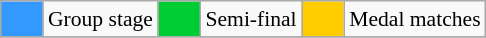<table class="wikitable" style="margin:0.5em auto; font-size:90%;">
<tr>
<td style="background:#39f;">      </td>
<td>Group stage</td>
<td style="background:#0c3;">      </td>
<td>Semi-final</td>
<td style="background:#fc0;">      </td>
<td>Medal matches</td>
</tr>
<tr>
</tr>
</table>
